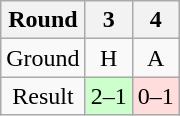<table class="wikitable" style="text-align:center">
<tr>
<th>Round</th>
<th>3</th>
<th>4</th>
</tr>
<tr>
<td>Ground</td>
<td>H</td>
<td>A</td>
</tr>
<tr>
<td>Result</td>
<td bgcolor="#CCFFCC">2–1</td>
<td bgcolor="#FFDDDD">0–1</td>
</tr>
</table>
